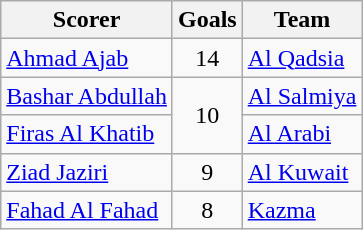<table class="wikitable">
<tr>
<th>Scorer</th>
<th>Goals</th>
<th>Team</th>
</tr>
<tr>
<td> <a href='#'>Ahmad Ajab</a></td>
<td align=center>14</td>
<td><a href='#'>Al Qadsia</a></td>
</tr>
<tr>
<td> <a href='#'>Bashar Abdullah</a></td>
<td rowspan="2" align=center>10</td>
<td><a href='#'>Al Salmiya</a></td>
</tr>
<tr>
<td> <a href='#'>Firas Al Khatib</a></td>
<td><a href='#'>Al Arabi</a></td>
</tr>
<tr>
<td> <a href='#'>Ziad Jaziri</a></td>
<td align=center>9</td>
<td><a href='#'>Al Kuwait</a></td>
</tr>
<tr>
<td> <a href='#'>Fahad Al Fahad</a></td>
<td align=center>8</td>
<td><a href='#'>Kazma</a></td>
</tr>
</table>
